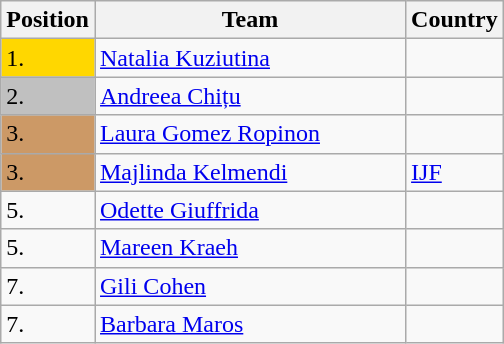<table class=wikitable>
<tr>
<th width=10>Position</th>
<th width=200>Team</th>
<th>Country</th>
</tr>
<tr>
<td bgcolor=gold>1.</td>
<td><a href='#'>Natalia Kuziutina</a></td>
<td></td>
</tr>
<tr>
<td bgcolor="silver">2.</td>
<td><a href='#'>Andreea Chițu</a></td>
<td></td>
</tr>
<tr>
<td bgcolor="CC9966">3.</td>
<td><a href='#'>Laura Gomez Ropinon</a></td>
<td></td>
</tr>
<tr>
<td bgcolor="CC9966">3.</td>
<td><a href='#'>Majlinda Kelmendi</a></td>
<td><a href='#'>IJF</a></td>
</tr>
<tr>
<td>5.</td>
<td><a href='#'>Odette Giuffrida</a></td>
<td></td>
</tr>
<tr>
<td>5.</td>
<td><a href='#'>Mareen Kraeh</a></td>
<td></td>
</tr>
<tr>
<td>7.</td>
<td><a href='#'>Gili Cohen</a></td>
<td></td>
</tr>
<tr>
<td>7.</td>
<td><a href='#'>Barbara Maros</a></td>
<td></td>
</tr>
</table>
